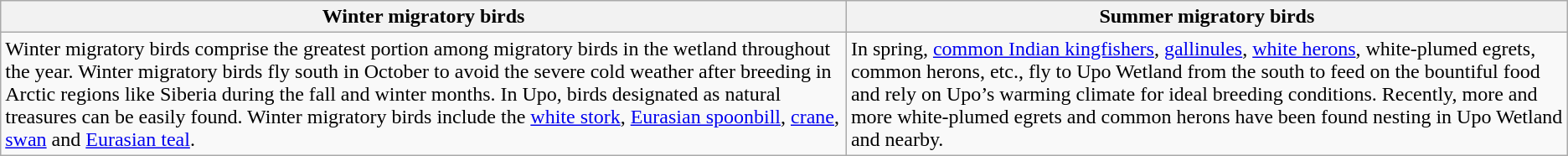<table class="wikitable" border="1">
<tr>
<th>Winter migratory birds</th>
<th>Summer migratory birds</th>
</tr>
<tr>
<td>Winter migratory birds comprise the greatest portion among migratory birds in the wetland throughout the year. Winter migratory birds fly south in October to avoid the severe cold weather after breeding in Arctic regions like Siberia during the fall and winter months. In Upo, birds designated as natural treasures can be easily found. Winter migratory birds include the <a href='#'>white stork</a>, <a href='#'>Eurasian spoonbill</a>, <a href='#'>crane</a>, <a href='#'>swan</a> and <a href='#'>Eurasian teal</a>.</td>
<td>In spring, <a href='#'>common Indian kingfishers</a>, <a href='#'>gallinules</a>, <a href='#'>white herons</a>, white-plumed egrets, common herons, etc., fly to Upo Wetland from the south to feed on the bountiful food and rely on Upo’s warming climate for ideal breeding conditions. Recently, more and more white-plumed egrets and common herons have been found nesting in Upo Wetland and nearby.</td>
</tr>
</table>
